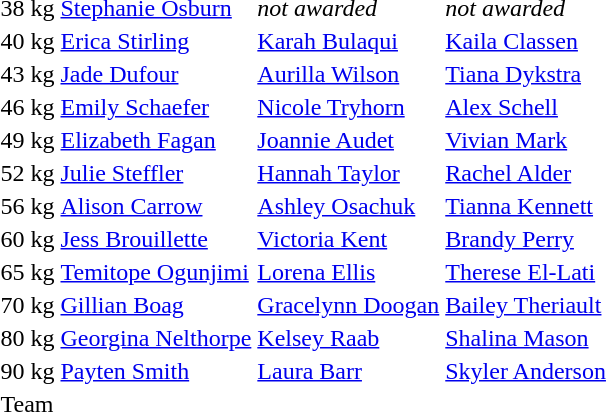<table>
<tr>
<td>38 kg</td>
<td><a href='#'>Stephanie Osburn</a><br> </td>
<td><em>not awarded</em></td>
<td><em>not awarded</em></td>
</tr>
<tr>
<td>40 kg</td>
<td><a href='#'>Erica Stirling</a><br> </td>
<td><a href='#'>Karah Bulaqui</a> <br> </td>
<td><a href='#'>Kaila Classen</a> <br> </td>
</tr>
<tr>
<td>43 kg</td>
<td><a href='#'>Jade Dufour</a> <br> </td>
<td><a href='#'>Aurilla Wilson</a><br> </td>
<td><a href='#'>Tiana Dykstra</a> <br> </td>
</tr>
<tr>
<td>46 kg</td>
<td><a href='#'>Emily Schaefer</a><br> </td>
<td><a href='#'>Nicole Tryhorn</a><br> </td>
<td><a href='#'>Alex Schell</a><br> </td>
</tr>
<tr>
<td>49 kg</td>
<td><a href='#'>Elizabeth Fagan</a> <br> </td>
<td><a href='#'>Joannie Audet</a><br> </td>
<td><a href='#'>Vivian Mark</a><br> </td>
</tr>
<tr>
<td>52 kg</td>
<td><a href='#'>Julie Steffler</a><br> </td>
<td><a href='#'>Hannah Taylor</a><br> </td>
<td><a href='#'>Rachel Alder</a> <br> </td>
</tr>
<tr>
<td>56 kg</td>
<td><a href='#'>Alison Carrow</a><br> </td>
<td><a href='#'>Ashley Osachuk</a><br> </td>
<td><a href='#'>Tianna Kennett</a><br> </td>
</tr>
<tr>
<td>60 kg</td>
<td><a href='#'>Jess Brouillette</a> <br> </td>
<td><a href='#'>Victoria Kent</a> <br> </td>
<td><a href='#'>Brandy Perry</a> <br> </td>
</tr>
<tr>
<td>65 kg</td>
<td><a href='#'>Temitope Ogunjimi</a><br> </td>
<td><a href='#'>Lorena Ellis</a><br> </td>
<td><a href='#'>Therese El-Lati</a><br> </td>
</tr>
<tr>
<td>70 kg</td>
<td><a href='#'>Gillian Boag</a><br> </td>
<td><a href='#'>Gracelynn Doogan</a><br> </td>
<td><a href='#'>Bailey Theriault</a><br> </td>
</tr>
<tr>
<td>80 kg</td>
<td><a href='#'>Georgina Nelthorpe</a><br> </td>
<td><a href='#'>Kelsey Raab</a><br> </td>
<td><a href='#'>Shalina Mason</a><br> </td>
</tr>
<tr>
<td>90 kg</td>
<td><a href='#'>Payten Smith</a><br> </td>
<td><a href='#'>Laura Barr</a><br> </td>
<td><a href='#'>Skyler Anderson</a><br> </td>
</tr>
<tr>
<td>Team</td>
<td></td>
<td></td>
<td></td>
</tr>
</table>
